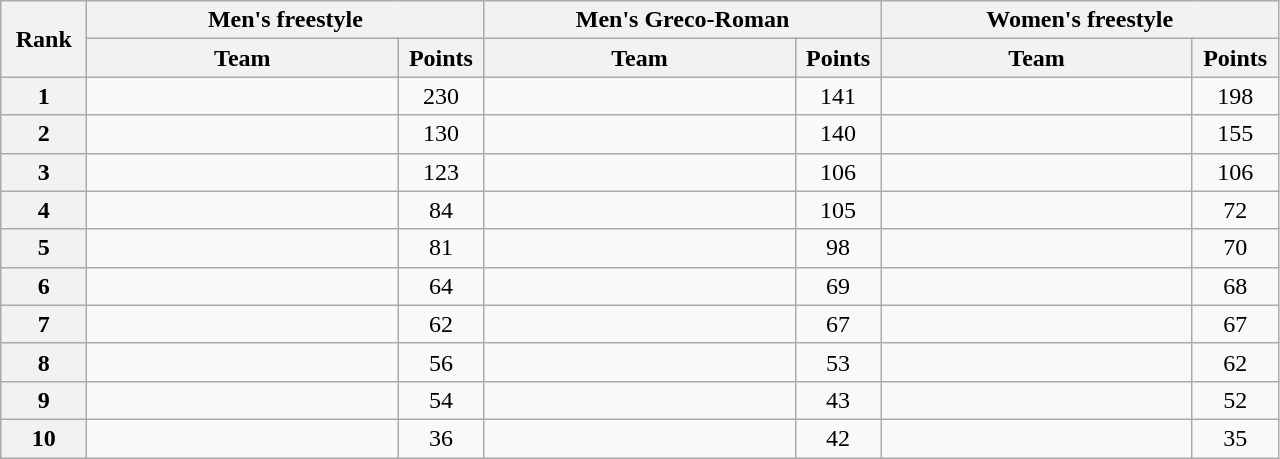<table class="wikitable" style="text-align:center;">
<tr>
<th width=50 rowspan="2">Rank</th>
<th colspan="2">Men's freestyle</th>
<th colspan="2">Men's Greco-Roman</th>
<th colspan="2">Women's freestyle</th>
</tr>
<tr>
<th width=200>Team</th>
<th width=50>Points</th>
<th width=200>Team</th>
<th width=50>Points</th>
<th width=200>Team</th>
<th width=50>Points</th>
</tr>
<tr>
<th>1</th>
<td align=left></td>
<td>230</td>
<td align=left></td>
<td>141</td>
<td align=left></td>
<td>198</td>
</tr>
<tr>
<th>2</th>
<td align=left></td>
<td>130</td>
<td align=left></td>
<td>140</td>
<td align=left></td>
<td>155</td>
</tr>
<tr>
<th>3</th>
<td align=left></td>
<td>123</td>
<td align=left></td>
<td>106</td>
<td align=left></td>
<td>106</td>
</tr>
<tr>
<th>4</th>
<td align=left></td>
<td>84</td>
<td align=left></td>
<td>105</td>
<td align=left></td>
<td>72</td>
</tr>
<tr>
<th>5</th>
<td align=left></td>
<td>81</td>
<td align=left></td>
<td>98</td>
<td align=left></td>
<td>70</td>
</tr>
<tr>
<th>6</th>
<td align=left></td>
<td>64</td>
<td align=left></td>
<td>69</td>
<td align=left></td>
<td>68</td>
</tr>
<tr>
<th>7</th>
<td align=left></td>
<td>62</td>
<td align=left></td>
<td>67</td>
<td align=left></td>
<td>67</td>
</tr>
<tr>
<th>8</th>
<td align=left></td>
<td>56</td>
<td align=left></td>
<td>53</td>
<td align=left></td>
<td>62</td>
</tr>
<tr>
<th>9</th>
<td align=left></td>
<td>54</td>
<td align=left></td>
<td>43</td>
<td align=left></td>
<td>52</td>
</tr>
<tr>
<th>10</th>
<td align=left></td>
<td>36</td>
<td align=left></td>
<td>42</td>
<td align=left></td>
<td>35</td>
</tr>
</table>
